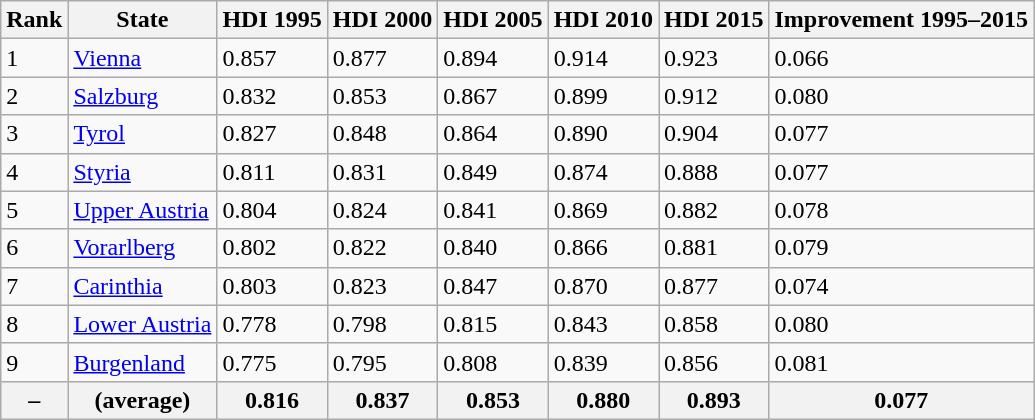<table class="wikitable sortable">
<tr>
<th>Rank</th>
<th>State</th>
<th>HDI 1995</th>
<th>HDI 2000</th>
<th>HDI 2005</th>
<th>HDI 2010</th>
<th>HDI 2015</th>
<th>Improvement 1995–2015</th>
</tr>
<tr>
<td>1</td>
<td><a href='#'>Vienna</a></td>
<td>0.857</td>
<td>0.877</td>
<td>0.894</td>
<td>0.914</td>
<td>0.923</td>
<td> 0.066</td>
</tr>
<tr>
<td>2</td>
<td><a href='#'>Salzburg</a></td>
<td>0.832</td>
<td>0.853</td>
<td>0.867</td>
<td>0.899</td>
<td>0.912</td>
<td> 0.080</td>
</tr>
<tr>
<td>3</td>
<td><a href='#'>Tyrol</a></td>
<td>0.827</td>
<td>0.848</td>
<td>0.864</td>
<td>0.890</td>
<td>0.904</td>
<td> 0.077</td>
</tr>
<tr>
<td>4</td>
<td><a href='#'>Styria</a></td>
<td>0.811</td>
<td>0.831</td>
<td>0.849</td>
<td>0.874</td>
<td>0.888</td>
<td> 0.077</td>
</tr>
<tr>
<td>5</td>
<td><a href='#'>Upper Austria</a></td>
<td>0.804</td>
<td>0.824</td>
<td>0.841</td>
<td>0.869</td>
<td>0.882</td>
<td> 0.078</td>
</tr>
<tr>
<td>6</td>
<td><a href='#'>Vorarlberg</a></td>
<td>0.802</td>
<td>0.822</td>
<td>0.840</td>
<td>0.866</td>
<td>0.881</td>
<td> 0.079</td>
</tr>
<tr>
<td>7</td>
<td><a href='#'>Carinthia</a></td>
<td>0.803</td>
<td>0.823</td>
<td>0.847</td>
<td>0.870</td>
<td>0.877</td>
<td> 0.074</td>
</tr>
<tr>
<td>8</td>
<td><a href='#'>Lower Austria</a></td>
<td>0.778</td>
<td>0.798</td>
<td>0.815</td>
<td>0.843</td>
<td>0.858</td>
<td> 0.080</td>
</tr>
<tr>
<td>9</td>
<td><a href='#'>Burgenland</a></td>
<td>0.775</td>
<td>0.795</td>
<td>0.808</td>
<td>0.839</td>
<td>0.856</td>
<td> 0.081</td>
</tr>
<tr>
<th>–</th>
<th> (average)</th>
<th>0.816</th>
<th>0.837</th>
<th>0.853</th>
<th>0.880</th>
<th>0.893</th>
<th> 0.077</th>
</tr>
</table>
